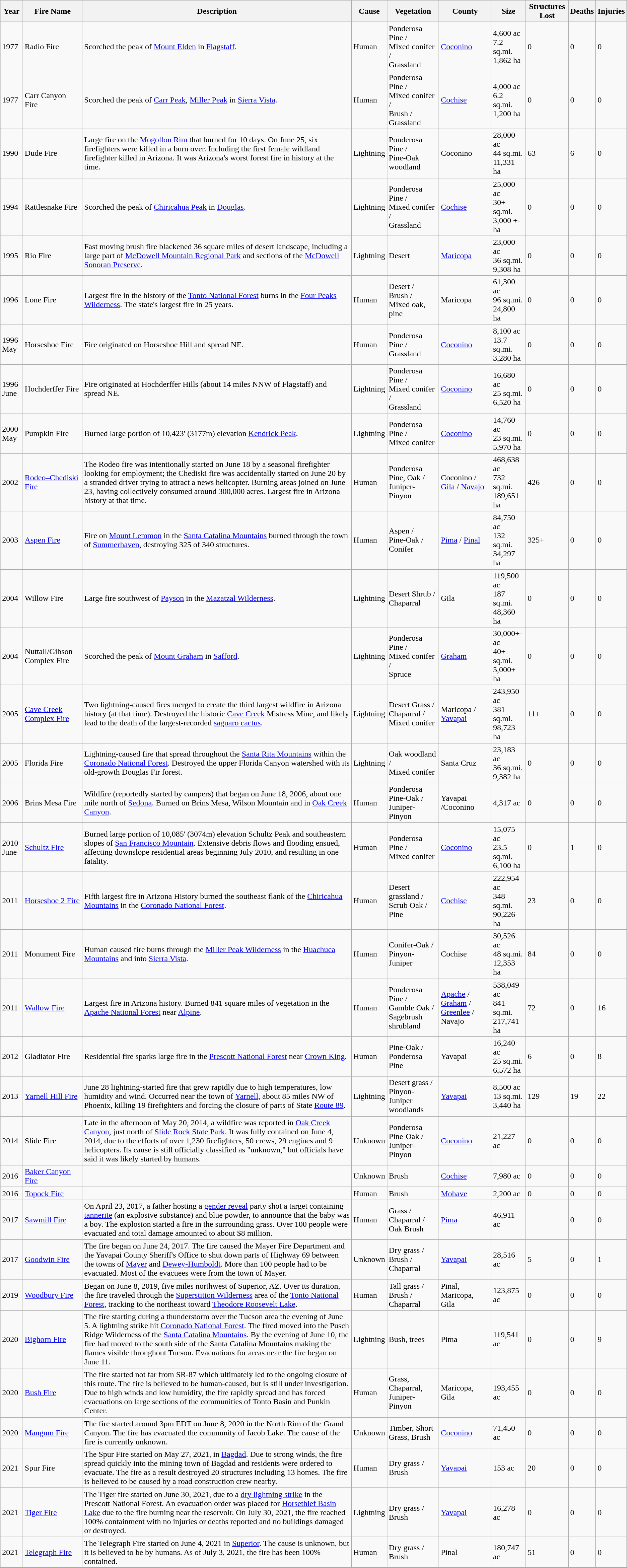<table class="wikitable sortable">
<tr>
<th>Year</th>
<th>Fire Name</th>
<th>Description</th>
<th>Cause</th>
<th>Vegetation</th>
<th>County</th>
<th>Size</th>
<th>Structures Lost</th>
<th>Deaths</th>
<th>Injuries</th>
</tr>
<tr id="Radio Fire">
<td>1977</td>
<td>Radio Fire</td>
<td>Scorched the peak of <a href='#'>Mount Elden</a> in <a href='#'>Flagstaff</a>.</td>
<td>Human</td>
<td>Ponderosa Pine /<br> Mixed conifer /<br> Grassland</td>
<td><a href='#'>Coconino</a></td>
<td>4,600 ac<br>7.2 sq.mi.<br>1,862 ha</td>
<td>0</td>
<td>0</td>
<td>0</td>
</tr>
<tr id="Carr Canyon Fire">
<td>1977</td>
<td>Carr Canyon Fire</td>
<td>Scorched the peak of <a href='#'>Carr Peak</a>, <a href='#'>Miller Peak</a> in <a href='#'>Sierra Vista</a>.</td>
<td>Human</td>
<td>Ponderosa Pine /<br> Mixed conifer /<br> Brush /<br> Grassland</td>
<td><a href='#'>Cochise</a></td>
<td>4,000 ac<br>6.2 sq.mi.<br>1,200 ha</td>
<td>0</td>
<td>0</td>
<td>0</td>
</tr>
<tr id="Dude Fire">
<td>1990</td>
<td>Dude Fire</td>
<td>Large fire on the <a href='#'>Mogollon Rim</a> that burned for 10 days. On June 25, six firefighters were killed in a burn over.  Including the first female wildland firefighter killed in Arizona. It was Arizona's worst forest fire in history at the time.</td>
<td>Lightning</td>
<td>Ponderosa Pine /<br> Pine-Oak woodland</td>
<td>Coconino</td>
<td>28,000 ac<br>44 sq.mi.<br>11,331 ha</td>
<td>63</td>
<td>6</td>
<td>0</td>
</tr>
<tr>
<td>1994</td>
<td>Rattlesnake Fire</td>
<td>Scorched the peak of <a href='#'>Chiricahua Peak</a> in <a href='#'>Douglas</a>.</td>
<td>Lightning</td>
<td>Ponderosa Pine /<br> Mixed conifer /<br> Grassland</td>
<td><a href='#'>Cochise</a></td>
<td>25,000 ac<br>30+ sq.mi.<br>3,000 +- ha</td>
<td>0</td>
<td>0</td>
<td>0</td>
</tr>
<tr>
<td>1995</td>
<td>Rio Fire</td>
<td>Fast moving brush fire blackened 36 square miles of desert landscape, including a large part of <a href='#'>McDowell Mountain Regional Park</a> and sections of the <a href='#'>McDowell Sonoran Preserve</a>.</td>
<td>Lightning</td>
<td>Desert</td>
<td><a href='#'>Maricopa</a></td>
<td>23,000 ac<br>36 sq.mi.<br>9,308 ha</td>
<td>0</td>
<td>0</td>
<td>0</td>
</tr>
<tr>
<td>1996</td>
<td>Lone Fire</td>
<td>Largest fire in the history of the <a href='#'>Tonto National Forest</a> burns in the <a href='#'>Four Peaks Wilderness</a>. The state's largest fire in 25 years.</td>
<td>Human</td>
<td>Desert /<br> Brush /<br> Mixed oak, pine</td>
<td>Maricopa</td>
<td>61,300 ac<br>96 sq.mi.<br>24,800 ha</td>
<td>0</td>
<td>0</td>
<td>0</td>
</tr>
<tr>
<td>1996 May</td>
<td>Horseshoe Fire</td>
<td>Fire originated on Horseshoe Hill and spread NE.</td>
<td>Human</td>
<td>Ponderosa Pine /<br> Grassland</td>
<td><a href='#'>Coconino</a></td>
<td>8,100 ac<br>13.7 sq.mi.<br>3,280 ha</td>
<td>0</td>
<td>0</td>
<td>0</td>
</tr>
<tr>
<td>1996 June</td>
<td>Hochderffer Fire</td>
<td>Fire originated at Hochderffer Hills (about 14 miles NNW of Flagstaff) and spread NE.</td>
<td>Lightning</td>
<td>Ponderosa Pine /<br> Mixed conifer /<br> Grassland</td>
<td><a href='#'>Coconino</a></td>
<td>16,680 ac<br>25 sq.mi.<br>6,520 ha</td>
<td>0</td>
<td>0</td>
<td>0</td>
</tr>
<tr>
<td>2000 May</td>
<td>Pumpkin Fire</td>
<td>Burned large portion of 10,423' (3177m) elevation <a href='#'>Kendrick Peak</a>.</td>
<td>Lightning</td>
<td>Ponderosa Pine /<br> Mixed conifer</td>
<td><a href='#'>Coconino</a></td>
<td>14,760 ac<br>23 sq.mi.<br>5,970 ha</td>
<td>0</td>
<td>0</td>
<td>0</td>
</tr>
<tr>
<td>2002</td>
<td><a href='#'>Rodeo–Chediski Fire</a></td>
<td>The Rodeo fire was intentionally started on June 18 by a seasonal firefighter looking for employment; the Chediski fire was accidentally started on June 20 by a stranded driver trying to attract a news helicopter. Burning areas joined on June 23, having collectively consumed around 300,000 acres. Largest fire in Arizona history at that time.</td>
<td>Human</td>
<td>Ponderosa Pine, Oak /<br> Juniper-Pinyon</td>
<td>Coconino / <a href='#'>Gila</a> / <a href='#'>Navajo</a></td>
<td>468,638 ac<br>732 sq.mi.<br>189,651 ha</td>
<td>426</td>
<td>0</td>
<td>0</td>
</tr>
<tr>
<td>2003</td>
<td><a href='#'>Aspen Fire</a></td>
<td>Fire on <a href='#'>Mount Lemmon</a> in the <a href='#'>Santa Catalina Mountains</a> burned through the town of <a href='#'>Summerhaven</a>, destroying 325 of 340 structures.</td>
<td>Human</td>
<td>Aspen /<br> Pine-Oak /<br> Conifer</td>
<td><a href='#'>Pima</a> / <a href='#'>Pinal</a></td>
<td>84,750 ac<br>132 sq.mi.<br>34,297 ha</td>
<td>325+</td>
<td>0</td>
<td>0</td>
</tr>
<tr>
<td>2004</td>
<td>Willow Fire</td>
<td>Large fire southwest of <a href='#'>Payson</a> in the <a href='#'>Mazatzal Wilderness</a>.</td>
<td>Lightning</td>
<td>Desert Shrub /<br> Chaparral</td>
<td>Gila</td>
<td>119,500 ac<br>187 sq.mi.<br>48,360 ha</td>
<td>0</td>
<td>0</td>
<td>0</td>
</tr>
<tr>
<td>2004</td>
<td>Nuttall/Gibson Complex Fire</td>
<td>Scorched the peak of <a href='#'>Mount Graham</a> in <a href='#'>Safford</a>.</td>
<td>Lightning</td>
<td>Ponderosa Pine /<br> Mixed conifer /<br> Spruce</td>
<td><a href='#'>Graham</a></td>
<td>30,000+- ac<br>40+ sq.mi.<br>5,000+ ha</td>
<td>0</td>
<td>0</td>
<td>0</td>
</tr>
<tr>
<td>2005</td>
<td><a href='#'>Cave Creek Complex Fire</a></td>
<td>Two lightning-caused fires merged to create the third largest wildfire in Arizona history (at that time). Destroyed the historic <a href='#'>Cave Creek</a> Mistress Mine, and likely lead to the death of the largest-recorded <a href='#'>saguaro cactus</a>.</td>
<td>Lightning</td>
<td>Desert Grass /<br> Chaparral /<br> Mixed conifer</td>
<td>Maricopa / <a href='#'>Yavapai</a></td>
<td>243,950 ac<br>381 sq.mi.<br>98,723 ha</td>
<td>11+</td>
<td>0</td>
<td>0</td>
</tr>
<tr>
<td>2005</td>
<td>Florida Fire</td>
<td>Lightning-caused fire that spread throughout the <a href='#'>Santa Rita Mountains</a> within the <a href='#'>Coronado National Forest</a>. Destroyed the upper Florida Canyon watershed with its old-growth Douglas Fir forest.</td>
<td>Lightning</td>
<td>Oak woodland /<br> Mixed conifer</td>
<td>Santa Cruz</td>
<td>23,183 ac<br>36 sq.mi.<br>9,382 ha</td>
<td>0</td>
<td>0</td>
<td>0</td>
</tr>
<tr>
<td>2006</td>
<td>Brins Mesa Fire</td>
<td>Wildfire (reportedly started by campers) that began on June 18, 2006, about one mile north of <a href='#'>Sedona</a>. Burned on Brins Mesa, Wilson Mountain and in <a href='#'>Oak Creek Canyon</a>.</td>
<td>Human</td>
<td>Ponderosa Pine-Oak /<br> Juniper-Pinyon</td>
<td>Yavapai /Coconino</td>
<td>4,317 ac</td>
<td>0</td>
<td>0</td>
<td>0</td>
</tr>
<tr>
<td>2010 June</td>
<td><a href='#'>Schultz Fire</a></td>
<td>Burned large portion of 10,085' (3074m) elevation Schultz Peak and southeastern slopes of <a href='#'>San Francisco Mountain</a>. Extensive debris flows and flooding ensued, affecting downslope residential areas beginning July 2010, and resulting in one fatality.</td>
<td>Human</td>
<td>Ponderosa Pine /<br> Mixed conifer</td>
<td><a href='#'>Coconino</a></td>
<td>15,075 ac<br>23.5 sq.mi.<br>6,100 ha</td>
<td>0</td>
<td>1</td>
<td>0</td>
</tr>
<tr>
<td>2011</td>
<td><a href='#'>Horseshoe 2 Fire</a></td>
<td>Fifth largest fire in Arizona History burned the southeast flank of the <a href='#'>Chiricahua Mountains</a> in the <a href='#'>Coronado National Forest</a>.</td>
<td>Human</td>
<td>Desert grassland /<br> Scrub Oak /<br> Pine</td>
<td><a href='#'>Cochise</a></td>
<td>222,954 ac<br>348 sq.mi.<br>90,226 ha</td>
<td>23</td>
<td>0</td>
<td>0</td>
</tr>
<tr>
<td>2011</td>
<td>Monument Fire</td>
<td>Human caused fire burns through the <a href='#'>Miller Peak Wilderness</a> in the <a href='#'>Huachuca Mountains</a> and into <a href='#'>Sierra Vista</a>.</td>
<td>Human</td>
<td>Conifer-Oak /<br> Pinyon-Juniper</td>
<td>Cochise</td>
<td>30,526 ac<br>48 sq.mi.<br>12,353 ha</td>
<td>84</td>
<td>0</td>
<td>0</td>
</tr>
<tr>
<td>2011</td>
<td><a href='#'>Wallow Fire</a></td>
<td>Largest fire in Arizona history. Burned 841 square miles of vegetation in the <a href='#'>Apache National Forest</a> near <a href='#'>Alpine</a>.</td>
<td>Human</td>
<td>Ponderosa Pine /<br> Gamble Oak /<br> Sagebrush shrubland</td>
<td><a href='#'>Apache</a> / <a href='#'>Graham</a> / <a href='#'>Greenlee</a> / Navajo</td>
<td>538,049 ac<br>841 sq.mi.<br>217,741 ha</td>
<td>72</td>
<td>0</td>
<td>16</td>
</tr>
<tr>
<td>2012</td>
<td>Gladiator Fire</td>
<td>Residential fire sparks large fire in the <a href='#'>Prescott National Forest</a> near <a href='#'>Crown King</a>.</td>
<td>Human</td>
<td>Pine-Oak /<br> Ponderosa Pine</td>
<td>Yavapai</td>
<td>16,240 ac<br>25 sq.mi.<br>6,572 ha</td>
<td>6</td>
<td>0</td>
<td>8</td>
</tr>
<tr>
<td>2013</td>
<td><a href='#'>Yarnell Hill Fire</a></td>
<td>June 28 lightning-started fire that grew rapidly due to high temperatures, low humidity and wind. Occurred near the town of <a href='#'>Yarnell</a>, about 85 miles NW of Phoenix, killing 19 firefighters and forcing the closure of parts of State <a href='#'>Route 89</a>.</td>
<td>Lightning</td>
<td>Desert grass /<br> Pinyon-Juniper woodlands</td>
<td><a href='#'>Yavapai</a></td>
<td>8,500 ac<br>13 sq.mi.<br>3,440 ha</td>
<td>129</td>
<td>19</td>
<td>22</td>
</tr>
<tr>
<td>2014</td>
<td>Slide Fire</td>
<td>Late in the afternoon of May 20, 2014, a wildfire was reported in <a href='#'>Oak Creek Canyon</a>, just north of <a href='#'>Slide Rock State Park</a>. It was fully contained on June 4, 2014, due to the efforts of over 1,230 firefighters, 50 crews, 29 engines and 9 helicopters. Its cause is still officially classified as "unknown," but officials have said it was likely started by humans.</td>
<td>Unknown</td>
<td>Ponderosa Pine-Oak /<br> Juniper-Pinyon</td>
<td><a href='#'>Coconino</a></td>
<td>21,227 ac</td>
<td>0</td>
<td>0</td>
<td>0</td>
</tr>
<tr>
<td>2016</td>
<td><a href='#'>Baker Canyon Fire</a></td>
<td></td>
<td>Unknown</td>
<td>Brush</td>
<td><a href='#'>Cochise</a></td>
<td>7,980 ac</td>
<td>0</td>
<td>0</td>
<td>0</td>
</tr>
<tr>
<td>2016</td>
<td><a href='#'>Topock Fire</a></td>
<td></td>
<td>Human</td>
<td>Brush</td>
<td><a href='#'>Mohave</a></td>
<td>2,200 ac</td>
<td>0</td>
<td>0</td>
<td>0</td>
</tr>
<tr>
<td>2017</td>
<td><a href='#'>Sawmill Fire</a></td>
<td>On April 23, 2017, a father hosting a <a href='#'>gender reveal</a> party shot a target containing <a href='#'>tannerite</a> (an explosive substance) and blue powder, to announce that the baby was a boy. The explosion started a fire in the surrounding grass. Over 100 people were evacuated and total damage amounted to about $8 million.</td>
<td>Human</td>
<td>Grass /<br> Chaparral /<br> Oak Brush</td>
<td><a href='#'>Pima</a></td>
<td>46,911 ac</td>
<td></td>
<td>0</td>
<td>0</td>
</tr>
<tr>
<td>2017</td>
<td><a href='#'>Goodwin Fire</a></td>
<td>The fire began on June 24, 2017. The fire caused the Mayer Fire Department and the Yavapai County Sheriff's Office to shut down parts of Highway 69 between the towns of <a href='#'>Mayer</a> and <a href='#'>Dewey-Humboldt</a>. More than 100 people had to be evacuated. Most of the evacuees were from the town of Mayer.</td>
<td>Unknown</td>
<td>Dry grass /<br> Brush /<br> Chaparral</td>
<td><a href='#'>Yavapai</a></td>
<td>28,516 ac</td>
<td>5</td>
<td>0</td>
<td>1</td>
</tr>
<tr>
<td>2019</td>
<td><a href='#'>Woodbury Fire</a></td>
<td>Began on June 8, 2019, five miles northwest of Superior, AZ. Over its duration, the fire traveled through the <a href='#'>Superstition Wilderness</a> area of the <a href='#'>Tonto National Forest</a>, tracking to the northeast toward <a href='#'>Theodore Roosevelt Lake</a>.</td>
<td>Human</td>
<td>Tall grass /<br> Brush /<br> Chaparral</td>
<td>Pinal, Maricopa, Gila</td>
<td>123,875 ac</td>
<td>0</td>
<td>0</td>
<td>0</td>
</tr>
<tr>
<td>2020</td>
<td><a href='#'>Bighorn Fire</a></td>
<td>The fire starting during a thunderstorm over the Tucson area the evening of June 5. A lightning strike hit <a href='#'>Coronado National Forest</a>. The fired moved into the Pusch Ridge Wilderness of the <a href='#'>Santa Catalina Mountains</a>. By the evening of June 10, the fire had moved to the south side of the Santa Catalina Mountains making the flames visible throughout Tucson. Evacuations for areas near the fire began on June 11.</td>
<td>Lightning</td>
<td>Bush, trees</td>
<td>Pima</td>
<td>119,541 ac</td>
<td>0</td>
<td>0</td>
<td>9</td>
</tr>
<tr>
<td>2020</td>
<td><a href='#'>Bush Fire</a></td>
<td>The fire started not far from SR-87 which ultimately led to the ongoing closure of this route. The fire is believed to be human-caused, but is still under investigation. Due to high winds and low humidity, the fire rapidly spread and has forced evacuations on large sections of the communities of Tonto Basin and Punkin Center.</td>
<td>Human</td>
<td>Grass, Chaparral, Juniper-Pinyon</td>
<td>Maricopa, Gila</td>
<td>193,455 ac</td>
<td>0</td>
<td>0</td>
<td>0</td>
</tr>
<tr>
<td>2020</td>
<td><a href='#'>Mangum Fire</a></td>
<td>The fire started around 3pm EDT on June 8, 2020 in the North Rim of the Grand Canyon. The fire has evacuated the community of Jacob Lake. The cause of the fire is currently unknown.</td>
<td>Unknown</td>
<td>Timber, Short Grass, Brush</td>
<td><a href='#'>Coconino</a></td>
<td>71,450 ac</td>
<td>0</td>
<td>0</td>
<td>0</td>
</tr>
<tr>
<td>2021</td>
<td>Spur Fire</td>
<td>The Spur Fire started on May 27, 2021, in <a href='#'>Bagdad</a>. Due to strong winds, the fire spread quickly into the mining town of Bagdad and residents were ordered to evacuate. The fire as a result destroyed 20 structures including 13 homes. The fire is believed to be caused by a road construction crew nearby.</td>
<td>Human</td>
<td>Dry grass /<br> Brush</td>
<td><a href='#'>Yavapai</a></td>
<td>153 ac</td>
<td>20</td>
<td>0</td>
<td>0</td>
</tr>
<tr>
<td>2021</td>
<td><a href='#'>Tiger Fire</a></td>
<td>The Tiger fire started on June 30, 2021, due to a <a href='#'>dry lightning strike</a> in the Prescott National Forest. An evacuation order was placed for <a href='#'>Horsethief Basin Lake</a> due to the fire burning near the reservoir. On July 30, 2021, the fire reached 100% containment with no injuries or deaths reported and no buildings damaged or destroyed.</td>
<td>Lightning</td>
<td>Dry grass / Brush</td>
<td><a href='#'>Yavapai</a></td>
<td>16,278 ac</td>
<td>0</td>
<td>0</td>
<td>0</td>
</tr>
<tr>
<td>2021</td>
<td><a href='#'>Telegraph Fire</a></td>
<td>The Telegraph Fire started on June 4, 2021 in <a href='#'>Superior</a>. The cause is unknown, but it is believed to be by humans. As of July 3, 2021, the fire has been 100% contained.</td>
<td>Human</td>
<td>Dry grass / Brush</td>
<td>Pinal</td>
<td>180,747 ac</td>
<td>51</td>
<td>0</td>
<td>0</td>
</tr>
</table>
